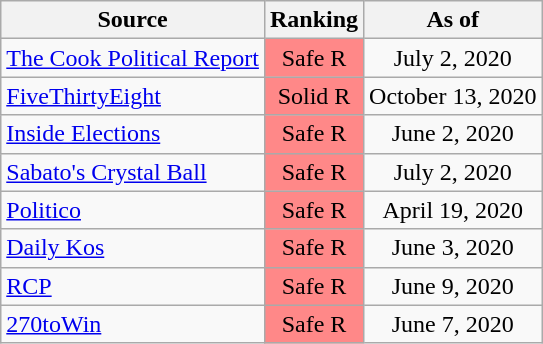<table class="wikitable" style="text-align:center">
<tr>
<th>Source</th>
<th>Ranking</th>
<th>As of</th>
</tr>
<tr>
<td align=left><a href='#'>The Cook Political Report</a></td>
<td style="background:#f88" data-sort-value=4>Safe R</td>
<td>July 2, 2020</td>
</tr>
<tr>
<td align=left><a href='#'>FiveThirtyEight</a></td>
<td style="background:#f88" data-sort-value=4>Solid R</td>
<td>October 13, 2020</td>
</tr>
<tr>
<td align=left><a href='#'>Inside Elections</a></td>
<td style="background:#f88" data-sort-value=4>Safe R</td>
<td>June 2, 2020</td>
</tr>
<tr>
<td align=left><a href='#'>Sabato's Crystal Ball</a></td>
<td style="background:#f88" data-sort-value=4>Safe R</td>
<td>July 2, 2020</td>
</tr>
<tr>
<td align=left><a href='#'>Politico</a></td>
<td style="background:#f88" data-sort-value=4>Safe R</td>
<td>April 19, 2020</td>
</tr>
<tr>
<td align=left><a href='#'>Daily Kos</a></td>
<td style="background:#f88" data-sort-value=4>Safe R</td>
<td>June 3, 2020</td>
</tr>
<tr>
<td align=left><a href='#'>RCP</a></td>
<td style="background:#f88" data-sort-value=4>Safe R</td>
<td>June 9, 2020</td>
</tr>
<tr>
<td align=left><a href='#'>270toWin</a></td>
<td style="background:#f88" data-sort-value=4>Safe R</td>
<td>June 7, 2020</td>
</tr>
</table>
